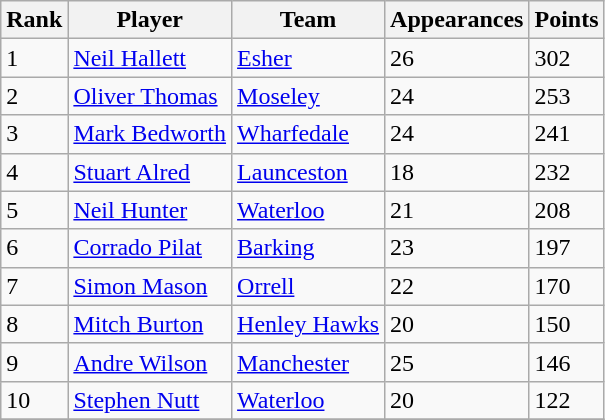<table class="wikitable">
<tr>
<th>Rank</th>
<th>Player</th>
<th>Team</th>
<th>Appearances</th>
<th>Points</th>
</tr>
<tr>
<td>1</td>
<td> <a href='#'>Neil Hallett</a></td>
<td><a href='#'>Esher</a></td>
<td>26</td>
<td>302</td>
</tr>
<tr>
<td>2</td>
<td> <a href='#'>Oliver Thomas</a></td>
<td><a href='#'>Moseley</a></td>
<td>24</td>
<td>253</td>
</tr>
<tr>
<td>3</td>
<td> <a href='#'>Mark Bedworth</a></td>
<td><a href='#'>Wharfedale</a></td>
<td>24</td>
<td>241</td>
</tr>
<tr>
<td>4</td>
<td> <a href='#'>Stuart Alred</a></td>
<td><a href='#'>Launceston</a></td>
<td>18</td>
<td>232</td>
</tr>
<tr>
<td>5</td>
<td> <a href='#'>Neil Hunter</a></td>
<td><a href='#'>Waterloo</a></td>
<td>21</td>
<td>208</td>
</tr>
<tr>
<td>6</td>
<td> <a href='#'>Corrado Pilat</a></td>
<td><a href='#'>Barking</a></td>
<td>23</td>
<td>197</td>
</tr>
<tr>
<td>7</td>
<td> <a href='#'>Simon Mason</a></td>
<td><a href='#'>Orrell</a></td>
<td>22</td>
<td>170</td>
</tr>
<tr>
<td>8</td>
<td> <a href='#'>Mitch Burton</a></td>
<td><a href='#'>Henley Hawks</a></td>
<td>20</td>
<td>150</td>
</tr>
<tr>
<td>9</td>
<td> <a href='#'>Andre Wilson</a></td>
<td><a href='#'>Manchester</a></td>
<td>25</td>
<td>146</td>
</tr>
<tr>
<td>10</td>
<td> <a href='#'>Stephen Nutt</a></td>
<td><a href='#'>Waterloo</a></td>
<td>20</td>
<td>122</td>
</tr>
<tr>
</tr>
</table>
